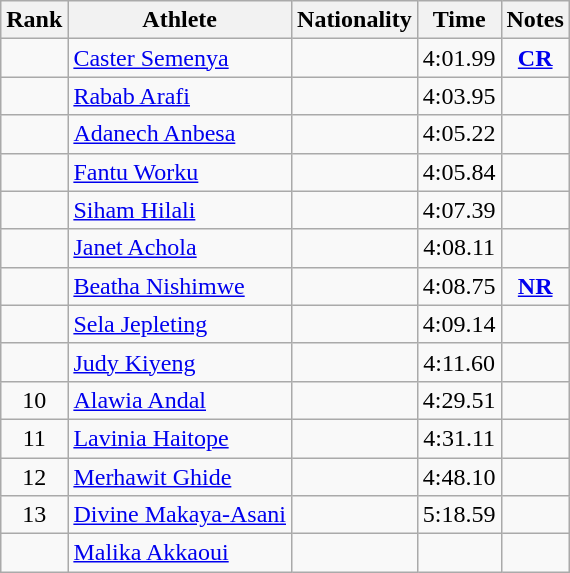<table class="wikitable sortable" style="text-align:center">
<tr>
<th>Rank</th>
<th>Athlete</th>
<th>Nationality</th>
<th>Time</th>
<th>Notes</th>
</tr>
<tr>
<td></td>
<td align="left"><a href='#'>Caster Semenya</a></td>
<td align=left></td>
<td>4:01.99</td>
<td><strong><a href='#'>CR</a></strong></td>
</tr>
<tr>
<td></td>
<td align="left"><a href='#'>Rabab Arafi</a></td>
<td align=left></td>
<td>4:03.95</td>
<td></td>
</tr>
<tr>
<td></td>
<td align="left"><a href='#'>Adanech Anbesa</a></td>
<td align=left></td>
<td>4:05.22</td>
<td></td>
</tr>
<tr>
<td></td>
<td align="left"><a href='#'>Fantu Worku</a></td>
<td align=left></td>
<td>4:05.84</td>
<td></td>
</tr>
<tr>
<td></td>
<td align="left"><a href='#'>Siham Hilali</a></td>
<td align=left></td>
<td>4:07.39</td>
<td></td>
</tr>
<tr>
<td></td>
<td align="left"><a href='#'>Janet Achola</a></td>
<td align=left></td>
<td>4:08.11</td>
<td></td>
</tr>
<tr>
<td></td>
<td align="left"><a href='#'>Beatha Nishimwe</a></td>
<td align=left></td>
<td>4:08.75</td>
<td><strong><a href='#'>NR</a></strong></td>
</tr>
<tr>
<td></td>
<td align="left"><a href='#'>Sela Jepleting</a></td>
<td align=left></td>
<td>4:09.14</td>
<td></td>
</tr>
<tr>
<td></td>
<td align="left"><a href='#'>Judy Kiyeng</a></td>
<td align=left></td>
<td>4:11.60</td>
<td></td>
</tr>
<tr>
<td>10</td>
<td align="left"><a href='#'>Alawia Andal</a></td>
<td align=left></td>
<td>4:29.51</td>
<td></td>
</tr>
<tr>
<td>11</td>
<td align="left"><a href='#'>Lavinia Haitope</a></td>
<td align=left></td>
<td>4:31.11</td>
<td></td>
</tr>
<tr>
<td>12</td>
<td align="left"><a href='#'>Merhawit Ghide</a></td>
<td align=left></td>
<td>4:48.10</td>
<td></td>
</tr>
<tr>
<td>13</td>
<td align="left"><a href='#'>Divine Makaya-Asani</a></td>
<td align=left></td>
<td>5:18.59</td>
<td></td>
</tr>
<tr>
<td></td>
<td align="left"><a href='#'>Malika Akkaoui</a></td>
<td align=left></td>
<td></td>
<td></td>
</tr>
</table>
